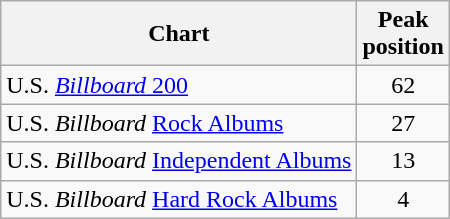<table class="wikitable sortable">
<tr>
<th>Chart</th>
<th>Peak<br>position</th>
</tr>
<tr>
<td>U.S. <a href='#'><em>Billboard</em> 200</a></td>
<td align="center">62</td>
</tr>
<tr>
<td>U.S. <em>Billboard</em> <a href='#'>Rock Albums</a></td>
<td align="center">27</td>
</tr>
<tr>
<td>U.S. <em>Billboard</em> <a href='#'>Independent Albums</a></td>
<td align="center">13</td>
</tr>
<tr>
<td>U.S. <em>Billboard</em> <a href='#'>Hard Rock Albums</a></td>
<td align="center">4</td>
</tr>
</table>
